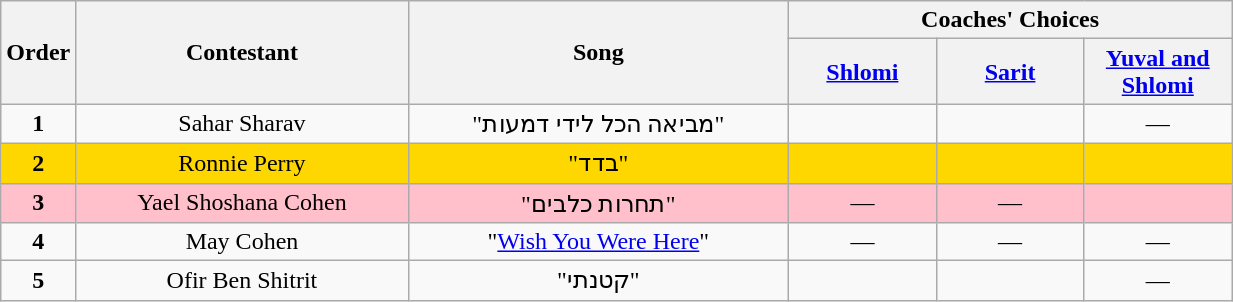<table class="wikitable" style="text-align: center; width:65%;">
<tr>
<th rowspan=2 width="05%">Order</th>
<th rowspan=2 width="27%">Contestant</th>
<th rowspan=2>Song</th>
<th colspan=3>Coaches' Choices</th>
</tr>
<tr>
<th width="12%"><a href='#'>Shlomi</a></th>
<th width="12%"><a href='#'>Sarit</a></th>
<th width="12%"><a href='#'>Yuval and Shlomi</a></th>
</tr>
<tr>
<td align="center"><strong>1</strong></td>
<td>Sahar Sharav</td>
<td>"מביאה הכל לידי דמעות"</td>
<td style=";text-align:center;"></td>
<td style=";text-align:center;"></td>
<td align="center">—</td>
</tr>
<tr bgcolor="gold">
<td align="center"><strong>2</strong></td>
<td>Ronnie Perry</td>
<td>"בדד"</td>
<td style=";text-align:center;"></td>
<td style=";text-align:center;"></td>
<td style=";text-align:center;"></td>
</tr>
<tr bgcolor="pink">
<td align="center"><strong>3</strong></td>
<td>Yael Shoshana Cohen</td>
<td>"תחרות כלבים"</td>
<td align="center">—</td>
<td align="center">—</td>
<td style=";text-align:center;"></td>
</tr>
<tr>
<td align="center"><strong>4</strong></td>
<td>May Cohen</td>
<td>"<a href='#'>Wish You Were Here</a>"</td>
<td align="center">—</td>
<td align="center">—</td>
<td align="center">—</td>
</tr>
<tr>
<td align="center"><strong>5</strong></td>
<td>Ofir Ben Shitrit</td>
<td>"קטנתי"</td>
<td style=";text-align:center;"></td>
<td style=";text-align:center;"></td>
<td align="center">—</td>
</tr>
</table>
